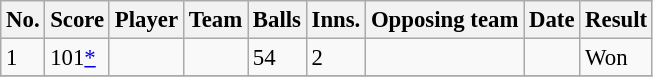<table class="wikitable sortable" style="font-size:95%">
<tr>
<th>No.</th>
<th>Score</th>
<th>Player</th>
<th>Team</th>
<th>Balls</th>
<th>Inns.</th>
<th>Opposing team</th>
<th>Date</th>
<th>Result</th>
</tr>
<tr>
<td>1</td>
<td> 101<a href='#'>*</a></td>
<td></td>
<td></td>
<td>54</td>
<td>2</td>
<td></td>
<td></td>
<td>Won</td>
</tr>
<tr>
</tr>
</table>
